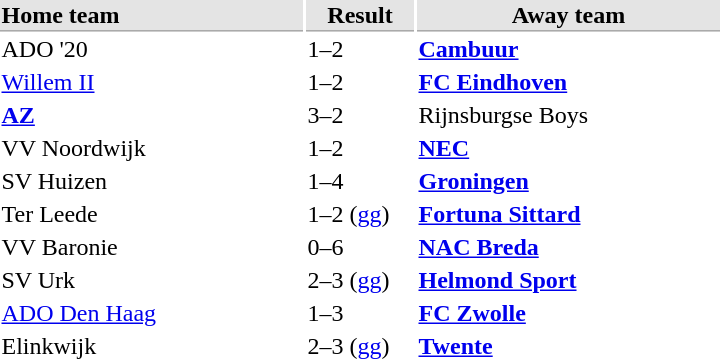<table>
<tr bgcolor="#E4E4E4">
<th style="border-bottom:1px solid #AAAAAA" width="200" align="left">Home team</th>
<th style="border-bottom:1px solid #AAAAAA" width="70" align="center">Result</th>
<th style="border-bottom:1px solid #AAAAAA" width="200">Away team</th>
</tr>
<tr>
<td>ADO '20</td>
<td>1–2</td>
<td><strong><a href='#'>Cambuur</a></strong></td>
</tr>
<tr>
<td><a href='#'>Willem II</a></td>
<td>1–2</td>
<td><strong><a href='#'>FC Eindhoven</a></strong></td>
</tr>
<tr>
<td><strong><a href='#'>AZ</a></strong></td>
<td>3–2</td>
<td>Rijnsburgse Boys</td>
</tr>
<tr>
<td>VV Noordwijk</td>
<td>1–2</td>
<td><strong><a href='#'>NEC</a></strong></td>
</tr>
<tr>
<td>SV Huizen</td>
<td>1–4</td>
<td><strong><a href='#'>Groningen</a></strong></td>
</tr>
<tr>
<td>Ter Leede</td>
<td>1–2 (<a href='#'>gg</a>)</td>
<td><strong><a href='#'>Fortuna Sittard</a></strong></td>
</tr>
<tr>
<td>VV Baronie</td>
<td>0–6</td>
<td><strong><a href='#'>NAC Breda</a></strong></td>
</tr>
<tr>
<td>SV Urk</td>
<td>2–3 (<a href='#'>gg</a>)</td>
<td><strong><a href='#'>Helmond Sport</a></strong></td>
</tr>
<tr>
<td><a href='#'>ADO Den Haag</a></td>
<td>1–3</td>
<td><strong><a href='#'>FC Zwolle</a></strong></td>
</tr>
<tr>
<td>Elinkwijk</td>
<td>2–3 (<a href='#'>gg</a>)</td>
<td><strong><a href='#'>Twente</a></strong></td>
</tr>
</table>
